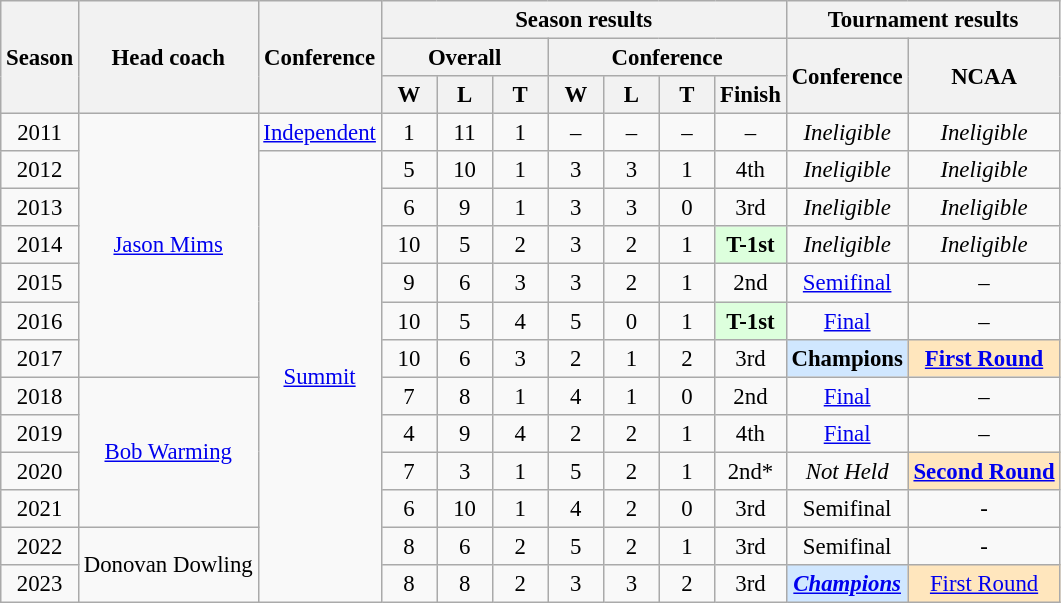<table class="wikitable" style="font-size: 95%; text-align:center;">
<tr>
<th rowspan=3>Season</th>
<th rowspan=3>Head coach</th>
<th rowspan=3>Conference</th>
<th colspan=7>Season results</th>
<th colspan=2>Tournament results</th>
</tr>
<tr>
<th colspan=3>Overall</th>
<th colspan=4>Conference</th>
<th rowspan=2>Conference</th>
<th rowspan=2>NCAA</th>
</tr>
<tr>
<th width=30>W</th>
<th width=30>L</th>
<th width=30>T</th>
<th width=30>W</th>
<th width=30>L</th>
<th width=30>T</th>
<th>Finish</th>
</tr>
<tr>
<td>2011</td>
<td rowspan="7"><a href='#'>Jason Mims</a></td>
<td><a href='#'>Independent</a></td>
<td>1</td>
<td>11</td>
<td>1</td>
<td>–</td>
<td>–</td>
<td>–</td>
<td>–</td>
<td><em>Ineligible</em></td>
<td><em>Ineligible</em></td>
</tr>
<tr>
<td>2012</td>
<td rowspan="12"><a href='#'>Summit</a></td>
<td>5</td>
<td>10</td>
<td>1</td>
<td>3</td>
<td>3</td>
<td>1</td>
<td>4th</td>
<td><em>Ineligible</em></td>
<td><em>Ineligible</em></td>
</tr>
<tr>
<td>2013</td>
<td>6</td>
<td>9</td>
<td>1</td>
<td>3</td>
<td>3</td>
<td>0</td>
<td>3rd</td>
<td><em>Ineligible</em></td>
<td><em>Ineligible</em></td>
</tr>
<tr>
<td>2014</td>
<td>10</td>
<td>5</td>
<td>2</td>
<td>3</td>
<td>2</td>
<td>1</td>
<td bgcolor="#ddffdd"><strong>T-1st</strong></td>
<td><em>Ineligible</em></td>
<td><em>Ineligible</em></td>
</tr>
<tr>
<td>2015</td>
<td>9</td>
<td>6</td>
<td>3</td>
<td>3</td>
<td>2</td>
<td>1</td>
<td>2nd</td>
<td><a href='#'>Semifinal</a></td>
<td>–</td>
</tr>
<tr>
<td>2016</td>
<td>10</td>
<td>5</td>
<td>4</td>
<td>5</td>
<td>0</td>
<td>1</td>
<td bgcolor="#ddffdd"><strong>T-1st</strong></td>
<td><a href='#'>Final</a></td>
<td>–</td>
</tr>
<tr>
<td>2017</td>
<td>10</td>
<td>6</td>
<td>3</td>
<td>2</td>
<td>1</td>
<td>2</td>
<td>3rd</td>
<td bgcolor="#D0E7FF"><strong>Champions</strong></td>
<td bgcolor="#ffe6bd"><strong><a href='#'>First Round</a></strong></td>
</tr>
<tr>
<td>2018</td>
<td rowspan="4"><a href='#'>Bob Warming</a></td>
<td>7</td>
<td>8</td>
<td>1</td>
<td>4</td>
<td>1</td>
<td>0</td>
<td>2nd</td>
<td><a href='#'>Final</a></td>
<td>–</td>
</tr>
<tr>
<td>2019</td>
<td>4</td>
<td>9</td>
<td>4</td>
<td>2</td>
<td>2</td>
<td>1</td>
<td>4th</td>
<td><a href='#'>Final</a></td>
<td>–</td>
</tr>
<tr>
<td>2020</td>
<td>7</td>
<td>3</td>
<td>1</td>
<td>5</td>
<td>2</td>
<td>1</td>
<td>2nd*</td>
<td><em> Not Held </em></td>
<td bgcolor="#ffe6bd"><strong><a href='#'>Second Round</a></strong></td>
</tr>
<tr>
<td>2021</td>
<td>6</td>
<td>10</td>
<td>1</td>
<td>4</td>
<td>2</td>
<td>0</td>
<td>3rd</td>
<td>Semifinal</td>
<td>-</td>
</tr>
<tr>
<td>2022</td>
<td rowspan="2">Donovan Dowling</td>
<td>8</td>
<td>6</td>
<td>2</td>
<td>5</td>
<td>2</td>
<td>1</td>
<td>3rd</td>
<td>Semifinal</td>
<td>-</td>
</tr>
<tr>
<td>2023</td>
<td>8</td>
<td>8</td>
<td>2</td>
<td>3</td>
<td>3</td>
<td>2</td>
<td>3rd</td>
<td bgcolor="#D0E7FF"><strong><em><a href='#'>Champions</a><strong></td>
<td bgcolor="#ffe6bd"></strong><a href='#'>First Round</a><strong></td>
</tr>
</table>
